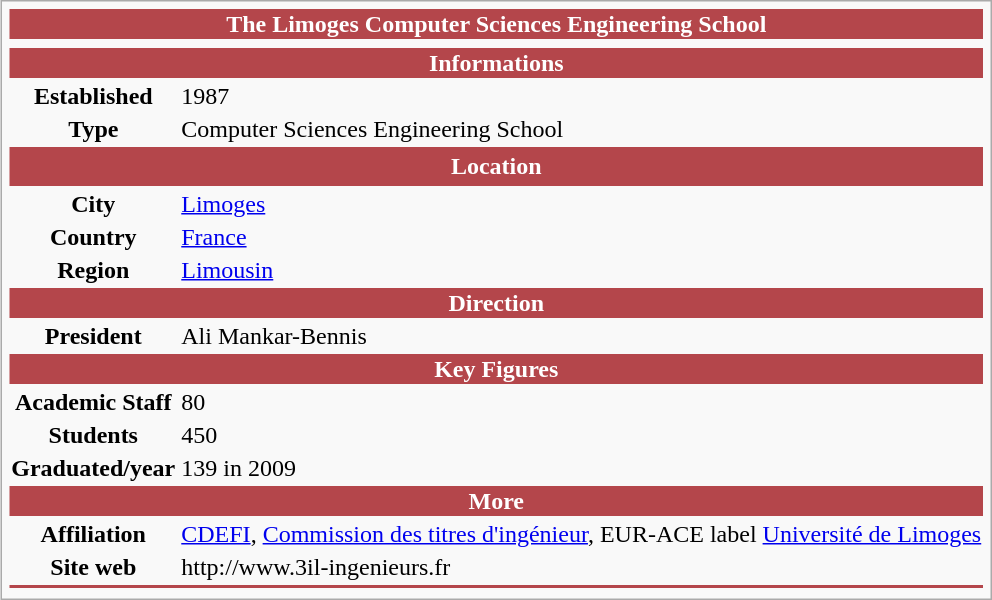<table class="infobox" style="margin-bottom: 10px;">
<tr>
<td class="entete universite" colspan="2" id="5" style="text-align:center;background-color:#B4464B;color:#FFFFFF"><strong>The Limoges Computer Sciences Engineering School</strong></td>
</tr>
<tr>
<td></td>
<td></td>
</tr>
<tr id="11">
<th colspan="2" id="12" scope="col" style="text-align:center;background-color:#B4464B;color:#FFFFFF">Informations</th>
</tr>
<tr id="14">
<th id="15" scope="row">Established</th>
<td id="17">1987</td>
</tr>
<tr id="20">
<th id="21" scope="row">Type</th>
<td id="23">Computer Sciences Engineering School<br></td>
</tr>
<tr id="26">
<th colspan="2" id="27" style="padding:4px;text-align:center;background-color:#B4464B;color:#FFFFFF">Location</th>
</tr>
<tr id="29">
<th id="30" scope="row">City</th>
<td id="32"><a href='#'>Limoges</a></td>
</tr>
<tr id="35">
<th id="36" scope="row">Country</th>
<td id="38"><span><a href='#'>France</a></span></td>
</tr>
<tr id="42">
<th id="43" scope="row">Region</th>
<td id="45"><a href='#'>Limousin</a></td>
</tr>
<tr id="48">
<th colspan="2" id="49" scope="col" style="text-align:center;background-color:#B4464B;color:#FFFFFF">Direction</th>
</tr>
<tr id="51">
<th id="52" scope="row">President</th>
<td id="54">Ali Mankar-Bennis</td>
</tr>
<tr id="56">
<th colspan="2" id="57" scope="col" style="text-align:center;background-color:#B4464B;color:#FFFFFF">Key Figures</th>
</tr>
<tr id="59">
<th id="60" scope="row">Academic Staff</th>
<td id="62">80</td>
</tr>
<tr id="64">
<th id="65" scope="row">Students</th>
<td id="67">450</td>
</tr>
<tr id="69">
<th id="70" scope="row">Graduated/year</th>
<td id="72">139 in 2009</td>
</tr>
<tr id="74">
<th colspan="2" id="75" scope="col" style="text-align:center;background-color:#B4464B;color:#FFFFFF">More</th>
</tr>
<tr id="77">
<th id="78" scope="row">Affiliation</th>
<td id="80"><a href='#'>CDEFI</a>, <a href='#'>Commission des titres d'ingénieur</a>, EUR-ACE label <a href='#'>Université de Limoges</a></td>
</tr>
<tr id="86">
<th id="87" scope="row">Site web</th>
<td id="89">http://www.3il-ingenieurs.fr</td>
</tr>
<tr id="92">
<td colspan="2" class="navigation-only" id="93" style="border-top: 2px #B4464B solid; font-size: 80%; background:inherit; text-align: right;"></td>
</tr>
</table>
